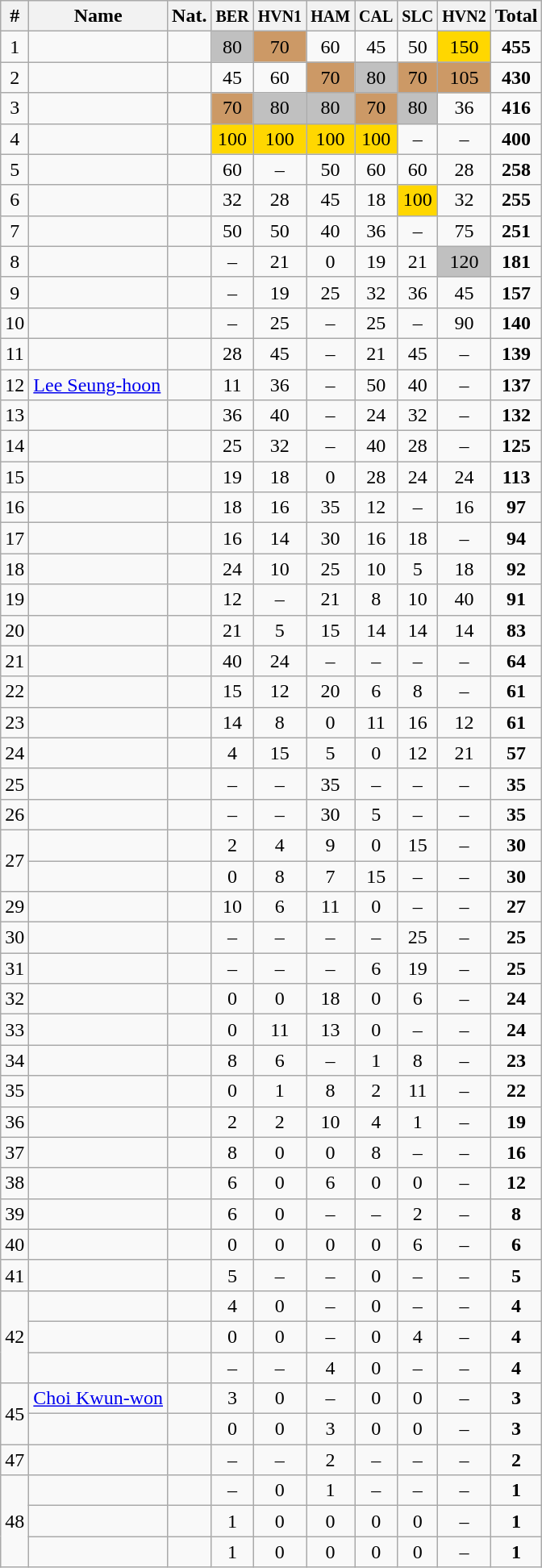<table class="wikitable sortable" style="text-align:center;">
<tr>
<th>#</th>
<th>Name</th>
<th>Nat.</th>
<th><small>BER</small></th>
<th><small>HVN1</small></th>
<th><small>HAM</small></th>
<th><small>CAL</small></th>
<th><small>SLC</small></th>
<th><small>HVN2</small></th>
<th>Total</th>
</tr>
<tr>
<td>1</td>
<td align=left><strong></strong></td>
<td></td>
<td bgcolor="silver">80</td>
<td bgcolor=CC9966>70</td>
<td>60</td>
<td>45</td>
<td>50</td>
<td bgcolor="gold">150</td>
<td><strong>455</strong></td>
</tr>
<tr>
<td>2</td>
<td align=left></td>
<td></td>
<td>45</td>
<td>60</td>
<td bgcolor=CC9966>70</td>
<td bgcolor="silver">80</td>
<td bgcolor=CC9966>70</td>
<td bgcolor=CC9966>105</td>
<td><strong>430</strong></td>
</tr>
<tr>
<td>3</td>
<td align=left></td>
<td></td>
<td bgcolor=CC9966>70</td>
<td bgcolor="silver">80</td>
<td bgcolor="silver">80</td>
<td bgcolor=CC9966>70</td>
<td bgcolor="silver">80</td>
<td>36</td>
<td><strong>416</strong></td>
</tr>
<tr>
<td>4</td>
<td align=left></td>
<td></td>
<td bgcolor="gold">100</td>
<td bgcolor="gold">100</td>
<td bgcolor="gold">100</td>
<td bgcolor="gold">100</td>
<td>–</td>
<td>–</td>
<td><strong>400</strong></td>
</tr>
<tr>
<td>5</td>
<td align=left></td>
<td></td>
<td>60</td>
<td>–</td>
<td>50</td>
<td>60</td>
<td>60</td>
<td>28</td>
<td><strong>258</strong></td>
</tr>
<tr>
<td>6</td>
<td align=left></td>
<td></td>
<td>32</td>
<td>28</td>
<td>45</td>
<td>18</td>
<td bgcolor="gold">100</td>
<td>32</td>
<td><strong>255</strong></td>
</tr>
<tr>
<td>7</td>
<td align=left></td>
<td></td>
<td>50</td>
<td>50</td>
<td>40</td>
<td>36</td>
<td>–</td>
<td>75</td>
<td><strong>251</strong></td>
</tr>
<tr>
<td>8</td>
<td align=left></td>
<td></td>
<td>–</td>
<td>21</td>
<td>0</td>
<td>19</td>
<td>21</td>
<td bgcolor="silver">120</td>
<td><strong>181</strong></td>
</tr>
<tr>
<td>9</td>
<td align=left></td>
<td></td>
<td>–</td>
<td>19</td>
<td>25</td>
<td>32</td>
<td>36</td>
<td>45</td>
<td><strong>157</strong></td>
</tr>
<tr>
<td>10</td>
<td align=left></td>
<td></td>
<td>–</td>
<td>25</td>
<td>–</td>
<td>25</td>
<td>–</td>
<td>90</td>
<td><strong>140</strong></td>
</tr>
<tr>
<td>11</td>
<td align=left></td>
<td></td>
<td>28</td>
<td>45</td>
<td>–</td>
<td>21</td>
<td>45</td>
<td>–</td>
<td><strong>139</strong></td>
</tr>
<tr>
<td>12</td>
<td align=left><a href='#'>Lee Seung-hoon</a></td>
<td></td>
<td>11</td>
<td>36</td>
<td>–</td>
<td>50</td>
<td>40</td>
<td>–</td>
<td><strong>137</strong></td>
</tr>
<tr>
<td>13</td>
<td align=left></td>
<td></td>
<td>36</td>
<td>40</td>
<td>–</td>
<td>24</td>
<td>32</td>
<td>–</td>
<td><strong>132</strong></td>
</tr>
<tr>
<td>14</td>
<td align=left></td>
<td></td>
<td>25</td>
<td>32</td>
<td>–</td>
<td>40</td>
<td>28</td>
<td>–</td>
<td><strong>125</strong></td>
</tr>
<tr>
<td>15</td>
<td align=left></td>
<td></td>
<td>19</td>
<td>18</td>
<td>0</td>
<td>28</td>
<td>24</td>
<td>24</td>
<td><strong>113</strong></td>
</tr>
<tr>
<td>16</td>
<td align=left></td>
<td></td>
<td>18</td>
<td>16</td>
<td>35</td>
<td>12</td>
<td>–</td>
<td>16</td>
<td><strong>97</strong></td>
</tr>
<tr>
<td>17</td>
<td align=left></td>
<td></td>
<td>16</td>
<td>14</td>
<td>30</td>
<td>16</td>
<td>18</td>
<td>–</td>
<td><strong>94</strong></td>
</tr>
<tr>
<td>18</td>
<td align=left></td>
<td></td>
<td>24</td>
<td>10</td>
<td>25</td>
<td>10</td>
<td>5</td>
<td>18</td>
<td><strong>92</strong></td>
</tr>
<tr>
<td>19</td>
<td align=left></td>
<td></td>
<td>12</td>
<td>–</td>
<td>21</td>
<td>8</td>
<td>10</td>
<td>40</td>
<td><strong>91</strong></td>
</tr>
<tr>
<td>20</td>
<td align=left></td>
<td></td>
<td>21</td>
<td>5</td>
<td>15</td>
<td>14</td>
<td>14</td>
<td>14</td>
<td><strong>83</strong></td>
</tr>
<tr>
<td>21</td>
<td align=left></td>
<td></td>
<td>40</td>
<td>24</td>
<td>–</td>
<td>–</td>
<td>–</td>
<td>–</td>
<td><strong>64</strong></td>
</tr>
<tr>
<td>22</td>
<td align=left></td>
<td></td>
<td>15</td>
<td>12</td>
<td>20</td>
<td>6</td>
<td>8</td>
<td>–</td>
<td><strong>61</strong></td>
</tr>
<tr>
<td>23</td>
<td align=left></td>
<td></td>
<td>14</td>
<td>8</td>
<td>0</td>
<td>11</td>
<td>16</td>
<td>12</td>
<td><strong>61</strong></td>
</tr>
<tr>
<td>24</td>
<td align=left></td>
<td></td>
<td>4</td>
<td>15</td>
<td>5</td>
<td>0</td>
<td>12</td>
<td>21</td>
<td><strong>57</strong></td>
</tr>
<tr>
<td>25</td>
<td align=left></td>
<td></td>
<td>–</td>
<td>–</td>
<td>35</td>
<td>–</td>
<td>–</td>
<td>–</td>
<td><strong>35</strong></td>
</tr>
<tr>
<td>26</td>
<td align=left></td>
<td></td>
<td>–</td>
<td>–</td>
<td>30</td>
<td>5</td>
<td>–</td>
<td>–</td>
<td><strong>35</strong></td>
</tr>
<tr>
<td rowspan=2>27</td>
<td align=left></td>
<td></td>
<td>2</td>
<td>4</td>
<td>9</td>
<td>0</td>
<td>15</td>
<td>–</td>
<td><strong>30</strong></td>
</tr>
<tr>
<td align=left></td>
<td></td>
<td>0</td>
<td>8</td>
<td>7</td>
<td>15</td>
<td>–</td>
<td>–</td>
<td><strong>30</strong></td>
</tr>
<tr>
<td>29</td>
<td align=left></td>
<td></td>
<td>10</td>
<td>6</td>
<td>11</td>
<td>0</td>
<td>–</td>
<td>–</td>
<td><strong>27</strong></td>
</tr>
<tr>
<td>30</td>
<td align=left></td>
<td></td>
<td>–</td>
<td>–</td>
<td>–</td>
<td>–</td>
<td>25</td>
<td>–</td>
<td><strong>25</strong></td>
</tr>
<tr>
<td>31</td>
<td align=left></td>
<td></td>
<td>–</td>
<td>–</td>
<td>–</td>
<td>6</td>
<td>19</td>
<td>–</td>
<td><strong>25</strong></td>
</tr>
<tr>
<td>32</td>
<td align=left></td>
<td></td>
<td>0</td>
<td>0</td>
<td>18</td>
<td>0</td>
<td>6</td>
<td>–</td>
<td><strong>24</strong></td>
</tr>
<tr>
<td>33</td>
<td align=left></td>
<td></td>
<td>0</td>
<td>11</td>
<td>13</td>
<td>0</td>
<td>–</td>
<td>–</td>
<td><strong>24</strong></td>
</tr>
<tr>
<td>34</td>
<td align=left></td>
<td></td>
<td>8</td>
<td>6</td>
<td>–</td>
<td>1</td>
<td>8</td>
<td>–</td>
<td><strong>23</strong></td>
</tr>
<tr>
<td>35</td>
<td align=left></td>
<td></td>
<td>0</td>
<td>1</td>
<td>8</td>
<td>2</td>
<td>11</td>
<td>–</td>
<td><strong>22</strong></td>
</tr>
<tr>
<td>36</td>
<td align=left></td>
<td></td>
<td>2</td>
<td>2</td>
<td>10</td>
<td>4</td>
<td>1</td>
<td>–</td>
<td><strong>19</strong></td>
</tr>
<tr>
<td>37</td>
<td align=left></td>
<td></td>
<td>8</td>
<td>0</td>
<td>0</td>
<td>8</td>
<td>–</td>
<td>–</td>
<td><strong>16</strong></td>
</tr>
<tr>
<td>38</td>
<td align=left></td>
<td></td>
<td>6</td>
<td>0</td>
<td>6</td>
<td>0</td>
<td>0</td>
<td>–</td>
<td><strong>12</strong></td>
</tr>
<tr>
<td>39</td>
<td align=left></td>
<td></td>
<td>6</td>
<td>0</td>
<td>–</td>
<td>–</td>
<td>2</td>
<td>–</td>
<td><strong>8</strong></td>
</tr>
<tr>
<td>40</td>
<td align=left></td>
<td></td>
<td>0</td>
<td>0</td>
<td>0</td>
<td>0</td>
<td>6</td>
<td>–</td>
<td><strong>6</strong></td>
</tr>
<tr>
<td>41</td>
<td align=left></td>
<td></td>
<td>5</td>
<td>–</td>
<td>–</td>
<td>0</td>
<td>–</td>
<td>–</td>
<td><strong>5</strong></td>
</tr>
<tr>
<td rowspan=3>42</td>
<td align=left></td>
<td></td>
<td>4</td>
<td>0</td>
<td>–</td>
<td>0</td>
<td>–</td>
<td>–</td>
<td><strong>4</strong></td>
</tr>
<tr>
<td align=left></td>
<td></td>
<td>0</td>
<td>0</td>
<td>–</td>
<td>0</td>
<td>4</td>
<td>–</td>
<td><strong>4</strong></td>
</tr>
<tr>
<td align=left></td>
<td></td>
<td>–</td>
<td>–</td>
<td>4</td>
<td>0</td>
<td>–</td>
<td>–</td>
<td><strong>4</strong></td>
</tr>
<tr>
<td rowspan=2>45</td>
<td align=left><a href='#'>Choi Kwun-won</a></td>
<td></td>
<td>3</td>
<td>0</td>
<td>–</td>
<td>0</td>
<td>0</td>
<td>–</td>
<td><strong>3</strong></td>
</tr>
<tr>
<td align=left></td>
<td></td>
<td>0</td>
<td>0</td>
<td>3</td>
<td>0</td>
<td>0</td>
<td>–</td>
<td><strong>3</strong></td>
</tr>
<tr>
<td>47</td>
<td align=left></td>
<td></td>
<td>–</td>
<td>–</td>
<td>2</td>
<td>–</td>
<td>–</td>
<td>–</td>
<td><strong>2</strong></td>
</tr>
<tr>
<td rowspan=3>48</td>
<td align=left></td>
<td></td>
<td>–</td>
<td>0</td>
<td>1</td>
<td>–</td>
<td>–</td>
<td>–</td>
<td><strong>1</strong></td>
</tr>
<tr>
<td align=left></td>
<td></td>
<td>1</td>
<td>0</td>
<td>0</td>
<td>0</td>
<td>0</td>
<td>–</td>
<td><strong>1</strong></td>
</tr>
<tr>
<td align=left></td>
<td></td>
<td>1</td>
<td>0</td>
<td>0</td>
<td>0</td>
<td>0</td>
<td>–</td>
<td><strong>1</strong></td>
</tr>
</table>
